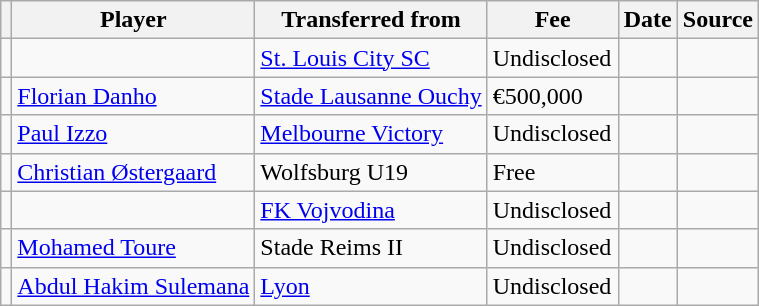<table class="wikitable plainrowheaders sortable">
<tr>
<th></th>
<th scope="col">Player</th>
<th>Transferred from</th>
<th style="width: 80px;">Fee</th>
<th scope="col">Date</th>
<th scope="col">Source</th>
</tr>
<tr>
<td align="center"></td>
<td> </td>
<td> <a href='#'>St. Louis City SC</a></td>
<td>Undisclosed</td>
<td></td>
<td></td>
</tr>
<tr>
<td align="center"></td>
<td> <a href='#'>Florian Danho</a></td>
<td> <a href='#'>Stade Lausanne Ouchy</a></td>
<td>€500,000</td>
<td></td>
<td></td>
</tr>
<tr>
<td align="center"></td>
<td> <a href='#'>Paul Izzo</a></td>
<td> <a href='#'>Melbourne Victory</a></td>
<td>Undisclosed</td>
<td></td>
<td></td>
</tr>
<tr>
<td align="center"></td>
<td> <a href='#'>Christian Østergaard</a></td>
<td> Wolfsburg U19</td>
<td>Free</td>
<td></td>
<td></td>
</tr>
<tr>
<td align="center"></td>
<td> </td>
<td> <a href='#'>FK Vojvodina</a></td>
<td>Undisclosed</td>
<td></td>
<td></td>
</tr>
<tr>
<td align="center"></td>
<td> <a href='#'>Mohamed Toure</a></td>
<td> Stade Reims II</td>
<td>Undisclosed</td>
<td></td>
<td></td>
</tr>
<tr>
<td align="center"></td>
<td> <a href='#'>Abdul Hakim Sulemana</a></td>
<td> <a href='#'>Lyon</a></td>
<td>Undisclosed</td>
<td></td>
<td></td>
</tr>
</table>
